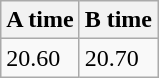<table class="wikitable" border="1" align="upright">
<tr>
<th>A time</th>
<th>B time</th>
</tr>
<tr>
<td>20.60</td>
<td>20.70</td>
</tr>
</table>
